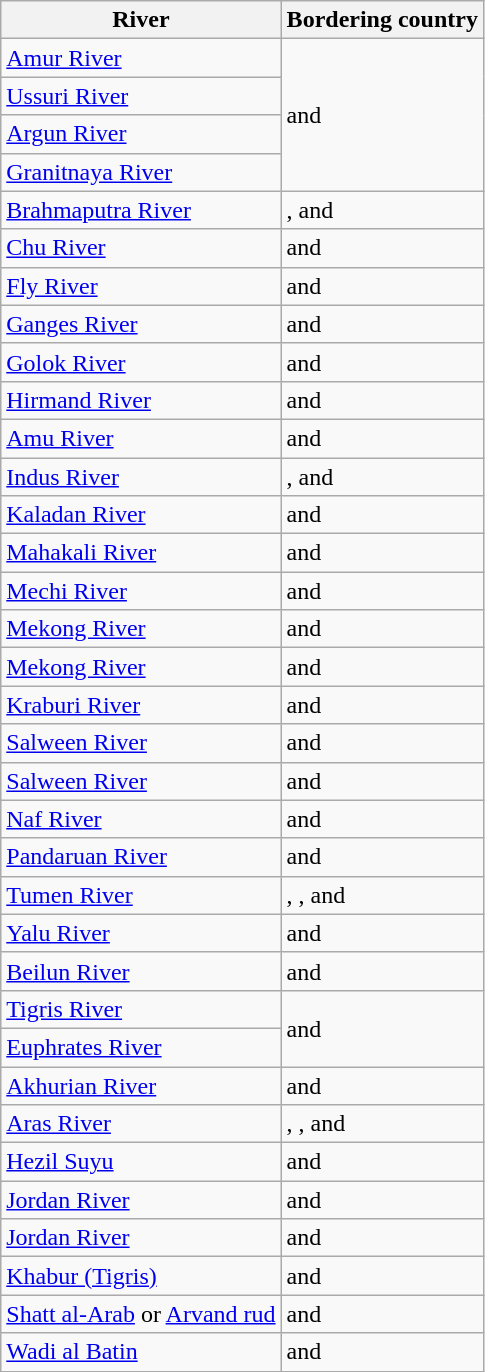<table class="wikitable sortable">
<tr>
<th>River</th>
<th>Bordering country</th>
</tr>
<tr>
<td><a href='#'>Amur River</a></td>
<td rowspan="4"> and </td>
</tr>
<tr>
<td><a href='#'>Ussuri River</a></td>
</tr>
<tr>
<td><a href='#'>Argun River</a></td>
</tr>
<tr>
<td><a href='#'>Granitnaya River</a></td>
</tr>
<tr>
<td><a href='#'>Brahmaputra River</a></td>
<td>,  and </td>
</tr>
<tr>
<td><a href='#'>Chu River</a></td>
<td> and </td>
</tr>
<tr>
<td><a href='#'>Fly River</a></td>
<td> and </td>
</tr>
<tr>
<td><a href='#'>Ganges River</a></td>
<td> and </td>
</tr>
<tr>
<td><a href='#'>Golok River</a></td>
<td> and </td>
</tr>
<tr>
<td><a href='#'>Hirmand River</a></td>
<td> and </td>
</tr>
<tr>
<td><a href='#'>Amu River</a></td>
<td> and </td>
</tr>
<tr>
<td><a href='#'>Indus River</a></td>
<td>,  and </td>
</tr>
<tr>
<td><a href='#'>Kaladan River</a></td>
<td> and </td>
</tr>
<tr>
<td><a href='#'>Mahakali River</a></td>
<td> and </td>
</tr>
<tr>
<td><a href='#'>Mechi River</a></td>
<td> and </td>
</tr>
<tr>
<td><a href='#'>Mekong River</a></td>
<td> and </td>
</tr>
<tr>
<td><a href='#'>Mekong River</a></td>
<td> and </td>
</tr>
<tr>
<td><a href='#'>Kraburi River</a></td>
<td> and </td>
</tr>
<tr>
<td><a href='#'>Salween River</a></td>
<td> and </td>
</tr>
<tr>
<td><a href='#'>Salween River</a></td>
<td> and </td>
</tr>
<tr>
<td><a href='#'>Naf River</a></td>
<td> and </td>
</tr>
<tr>
<td><a href='#'>Pandaruan River</a></td>
<td> and </td>
</tr>
<tr>
<td><a href='#'>Tumen River</a></td>
<td>, , and </td>
</tr>
<tr>
<td><a href='#'>Yalu River</a></td>
<td> and </td>
</tr>
<tr>
<td><a href='#'>Beilun River</a></td>
<td> and </td>
</tr>
<tr>
<td><a href='#'>Tigris River</a></td>
<td rowspan="2">   and </td>
</tr>
<tr>
<td><a href='#'>Euphrates River</a></td>
</tr>
<tr>
<td><a href='#'>Akhurian River</a></td>
<td> and </td>
</tr>
<tr>
<td><a href='#'>Aras River</a></td>
<td>, ,  and </td>
</tr>
<tr>
<td><a href='#'>Hezil Suyu</a></td>
<td> and </td>
</tr>
<tr>
<td><a href='#'>Jordan River</a></td>
<td> and </td>
</tr>
<tr>
<td><a href='#'>Jordan River</a></td>
<td> and </td>
</tr>
<tr>
<td><a href='#'>Khabur (Tigris)</a></td>
<td> and </td>
</tr>
<tr>
<td><a href='#'>Shatt al-Arab</a> or <a href='#'>Arvand rud</a></td>
<td> and </td>
</tr>
<tr>
<td><a href='#'>Wadi al Batin</a></td>
<td> and </td>
</tr>
</table>
